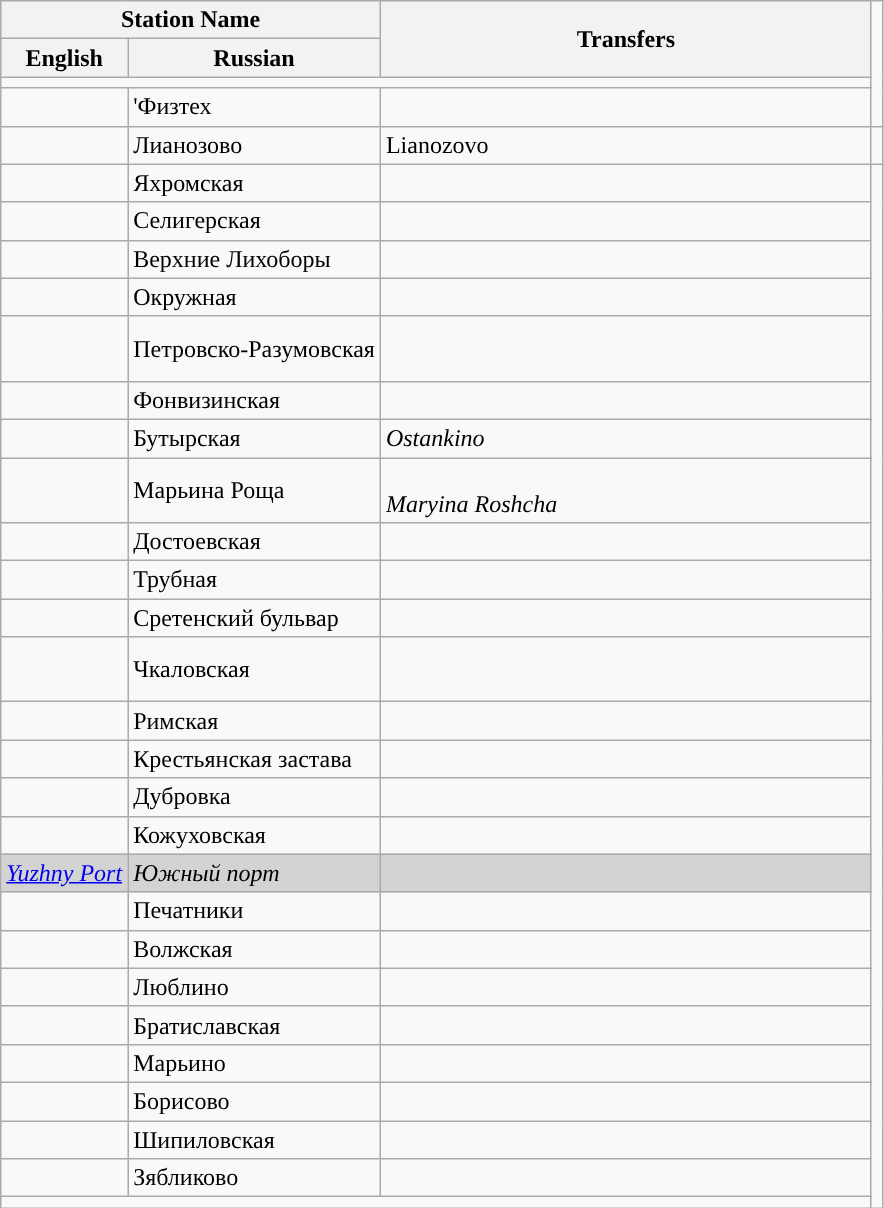<table class="wikitable">
<tr>
<th colspan="2" style="min-width: 165px;">Station Name</th>
<th rowspan="2" style="min-width: 320px;">Transfers</th>
</tr>
<tr>
<th>English</th>
<th>Russian</th>
</tr>
<tr style="background: #">
<td colspan="3"></td>
</tr>
<tr>
<td></td>
<td>'Физтех</td>
<td></td>
</tr>
<tr>
<td></td>
<td>Лианозово</td>
<td> Lianozovo</td>
<td></td>
</tr>
<tr>
<td></td>
<td>Яхромская</td>
<td></td>
</tr>
<tr>
<td></td>
<td>Селигерская</td>
<td></td>
</tr>
<tr>
<td></td>
<td>Верхние Лихоборы</td>
<td></td>
</tr>
<tr>
<td></td>
<td>Окружная</td>
<td><br></td>
</tr>
<tr>
<td></td>
<td>Петровско-Разумовская</td>
<td><br><em></em><br><em></em></td>
</tr>
<tr>
<td></td>
<td>Фонвизинская</td>
<td></td>
</tr>
<tr>
<td></td>
<td>Бутырская</td>
<td> <em>Ostankino</em></td>
</tr>
<tr>
<td></td>
<td>Марьина Роща</td>
<td><br>  <em>Maryina Roshcha</em></td>
</tr>
<tr>
<td></td>
<td>Достоевская</td>
<td><em></em></td>
</tr>
<tr>
<td></td>
<td>Трубная</td>
<td></td>
</tr>
<tr>
<td></td>
<td>Сретенский бульвар</td>
<td><br></td>
</tr>
<tr>
<td></td>
<td>Чкаловская</td>
<td><br><br> </td>
</tr>
<tr>
<td></td>
<td>Римская</td>
<td><br> <em></em></td>
</tr>
<tr>
<td></td>
<td>Крестьянская застава</td>
<td></td>
</tr>
<tr>
<td></td>
<td>Дубровка</td>
<td></td>
</tr>
<tr>
<td></td>
<td>Кожуховская</td>
<td></td>
</tr>
<tr bgcolor="lightgrey">
<td><em><a href='#'>Yuzhny Port</a></em></td>
<td><em>Южный порт</em></td>
<td></td>
</tr>
<tr>
<td></td>
<td>Печатники</td>
<td><br> <em></em></td>
</tr>
<tr>
<td></td>
<td>Волжская</td>
<td></td>
</tr>
<tr>
<td></td>
<td>Люблино</td>
<td></td>
</tr>
<tr>
<td></td>
<td>Братиславская</td>
<td></td>
</tr>
<tr>
<td></td>
<td>Марьино</td>
<td></td>
</tr>
<tr>
<td></td>
<td>Борисово</td>
<td></td>
</tr>
<tr>
<td></td>
<td>Шипиловская</td>
<td></td>
</tr>
<tr>
<td></td>
<td>Зябликово</td>
<td></td>
</tr>
<tr style="background: #">
<td colspan="3"></td>
</tr>
</table>
